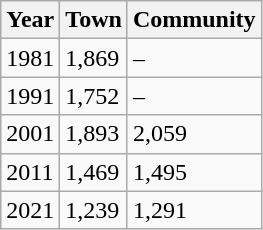<table class=wikitable>
<tr>
<th>Year</th>
<th>Town</th>
<th>Community</th>
</tr>
<tr>
<td>1981</td>
<td>1,869</td>
<td>–</td>
</tr>
<tr>
<td>1991</td>
<td>1,752</td>
<td>–</td>
</tr>
<tr>
<td>2001</td>
<td>1,893</td>
<td>2,059</td>
</tr>
<tr>
<td>2011</td>
<td>1,469</td>
<td>1,495</td>
</tr>
<tr>
<td>2021</td>
<td>1,239</td>
<td>1,291</td>
</tr>
</table>
